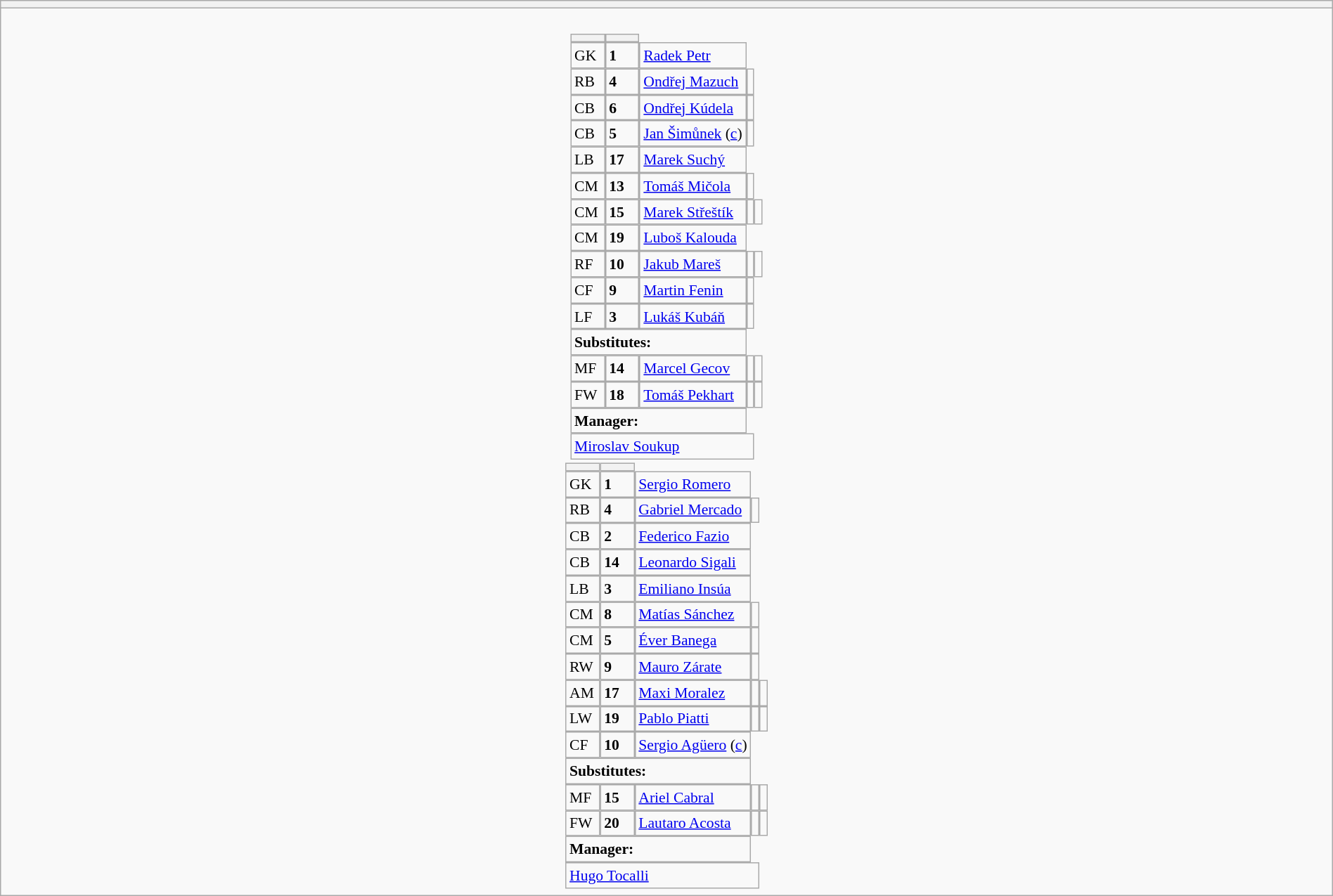<table style="width:100%" class="wikitable collapsible collapsed">
<tr>
<th></th>
</tr>
<tr>
<td><br>






<table style="font-size:90%; margin:0.2em auto;" cellspacing="0" cellpadding="0">
<tr>
<th width="25"></th>
<th width="25"></th>
</tr>
<tr>
<td>GK</td>
<td><strong>1</strong></td>
<td><a href='#'>Radek Petr</a></td>
</tr>
<tr>
<td>RB</td>
<td><strong>4</strong></td>
<td><a href='#'>Ondřej Mazuch</a></td>
<td></td>
</tr>
<tr>
<td>CB</td>
<td><strong>6</strong></td>
<td><a href='#'>Ondřej Kúdela</a></td>
<td></td>
</tr>
<tr>
<td>CB</td>
<td><strong>5</strong></td>
<td><a href='#'>Jan Šimůnek</a> (<a href='#'>c</a>)</td>
<td></td>
</tr>
<tr>
<td>LB</td>
<td><strong>17</strong></td>
<td><a href='#'>Marek Suchý</a></td>
</tr>
<tr>
<td>CM</td>
<td><strong>13</strong></td>
<td><a href='#'>Tomáš Mičola</a></td>
<td></td>
</tr>
<tr>
<td>CM</td>
<td><strong>15</strong></td>
<td><a href='#'>Marek Střeštík</a></td>
<td></td>
<td></td>
</tr>
<tr>
<td>CM</td>
<td><strong>19</strong></td>
<td><a href='#'>Luboš Kalouda</a></td>
</tr>
<tr>
<td>RF</td>
<td><strong>10</strong></td>
<td><a href='#'>Jakub Mareš</a></td>
<td></td>
<td></td>
</tr>
<tr>
<td>CF</td>
<td><strong>9</strong></td>
<td><a href='#'>Martin Fenin</a></td>
<td></td>
</tr>
<tr>
<td>LF</td>
<td><strong>3</strong></td>
<td><a href='#'>Lukáš Kubáň</a></td>
<td></td>
</tr>
<tr>
<td colspan=3><strong>Substitutes:</strong></td>
</tr>
<tr>
<td>MF</td>
<td><strong>14</strong></td>
<td><a href='#'>Marcel Gecov</a></td>
<td></td>
<td></td>
</tr>
<tr>
<td>FW</td>
<td><strong>18</strong></td>
<td><a href='#'>Tomáš Pekhart</a></td>
<td></td>
<td></td>
</tr>
<tr>
<td colspan=3><strong>Manager:</strong></td>
</tr>
<tr>
<td colspan=4><a href='#'>Miroslav Soukup</a></td>
</tr>
</table>
<table cellspacing="0" cellpadding="0" style="font-size:90%; margin:0.2em auto;">
<tr>
<th width="25"></th>
<th width="25"></th>
</tr>
<tr>
<td>GK</td>
<td><strong>1</strong></td>
<td><a href='#'>Sergio Romero</a></td>
</tr>
<tr>
<td>RB</td>
<td><strong>4</strong></td>
<td><a href='#'>Gabriel Mercado</a></td>
<td></td>
</tr>
<tr>
<td>CB</td>
<td><strong>2</strong></td>
<td><a href='#'>Federico Fazio</a></td>
</tr>
<tr>
<td>CB</td>
<td><strong>14</strong></td>
<td><a href='#'>Leonardo Sigali</a></td>
</tr>
<tr>
<td>LB</td>
<td><strong>3</strong></td>
<td><a href='#'>Emiliano Insúa</a></td>
</tr>
<tr>
<td>CM</td>
<td><strong>8</strong></td>
<td><a href='#'>Matías Sánchez</a></td>
<td></td>
</tr>
<tr>
<td>CM</td>
<td><strong>5</strong></td>
<td><a href='#'>Éver Banega</a></td>
<td></td>
</tr>
<tr>
<td>RW</td>
<td><strong>9</strong></td>
<td><a href='#'>Mauro Zárate</a></td>
<td></td>
</tr>
<tr>
<td>AM</td>
<td><strong>17</strong></td>
<td><a href='#'>Maxi Moralez</a></td>
<td></td>
<td></td>
</tr>
<tr>
<td>LW</td>
<td><strong>19</strong></td>
<td><a href='#'>Pablo Piatti</a></td>
<td></td>
<td></td>
</tr>
<tr>
<td>CF</td>
<td><strong>10</strong></td>
<td><a href='#'>Sergio Agüero</a> (<a href='#'>c</a>)</td>
</tr>
<tr>
<td colspan=3><strong>Substitutes:</strong></td>
</tr>
<tr>
<td>MF</td>
<td><strong>15</strong></td>
<td><a href='#'>Ariel Cabral</a></td>
<td></td>
<td></td>
</tr>
<tr>
<td>FW</td>
<td><strong>20</strong></td>
<td><a href='#'>Lautaro Acosta</a></td>
<td></td>
<td></td>
</tr>
<tr>
<td colspan=3><strong>Manager:</strong></td>
</tr>
<tr>
<td colspan=4><a href='#'>Hugo Tocalli</a></td>
</tr>
</table>
</td>
</tr>
</table>
